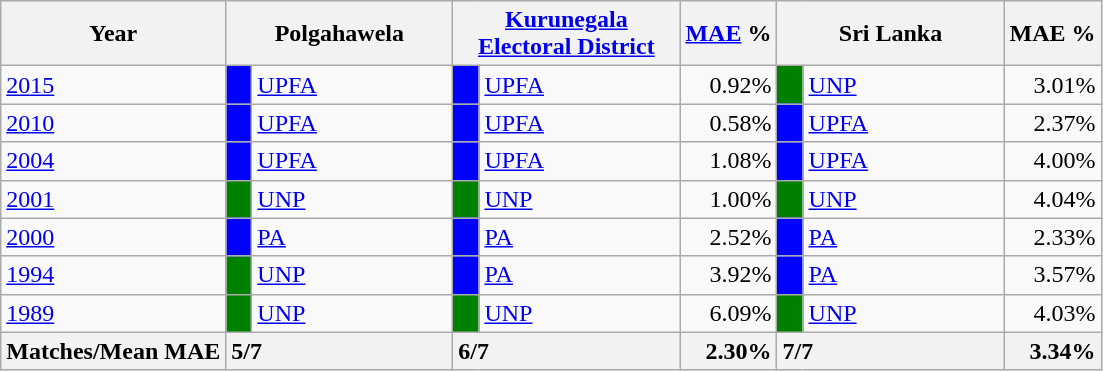<table class="wikitable">
<tr>
<th>Year</th>
<th colspan="2" width="144px">Polgahawela</th>
<th colspan="2" width="144px"><a href='#'>Kurunegala Electoral District</a></th>
<th><a href='#'>MAE</a> %</th>
<th colspan="2" width="144px">Sri Lanka</th>
<th>MAE %</th>
</tr>
<tr>
<td><a href='#'>2015</a></td>
<td style="background-color:blue;" width="10px"></td>
<td style="text-align:left;"><a href='#'>UPFA</a></td>
<td style="background-color:blue;" width="10px"></td>
<td style="text-align:left;"><a href='#'>UPFA</a></td>
<td style="text-align:right;">0.92%</td>
<td style="background-color:green;" width="10px"></td>
<td style="text-align:left;"><a href='#'>UNP</a></td>
<td style="text-align:right;">3.01%</td>
</tr>
<tr>
<td><a href='#'>2010</a></td>
<td style="background-color:blue;" width="10px"></td>
<td style="text-align:left;"><a href='#'>UPFA</a></td>
<td style="background-color:blue;" width="10px"></td>
<td style="text-align:left;"><a href='#'>UPFA</a></td>
<td style="text-align:right;">0.58%</td>
<td style="background-color:blue;" width="10px"></td>
<td style="text-align:left;"><a href='#'>UPFA</a></td>
<td style="text-align:right;">2.37%</td>
</tr>
<tr>
<td><a href='#'>2004</a></td>
<td style="background-color:blue;" width="10px"></td>
<td style="text-align:left;"><a href='#'>UPFA</a></td>
<td style="background-color:blue;" width="10px"></td>
<td style="text-align:left;"><a href='#'>UPFA</a></td>
<td style="text-align:right;">1.08%</td>
<td style="background-color:blue;" width="10px"></td>
<td style="text-align:left;"><a href='#'>UPFA</a></td>
<td style="text-align:right;">4.00%</td>
</tr>
<tr>
<td><a href='#'>2001</a></td>
<td style="background-color:green;" width="10px"></td>
<td style="text-align:left;"><a href='#'>UNP</a></td>
<td style="background-color:green;" width="10px"></td>
<td style="text-align:left;"><a href='#'>UNP</a></td>
<td style="text-align:right;">1.00%</td>
<td style="background-color:green;" width="10px"></td>
<td style="text-align:left;"><a href='#'>UNP</a></td>
<td style="text-align:right;">4.04%</td>
</tr>
<tr>
<td><a href='#'>2000</a></td>
<td style="background-color:blue;" width="10px"></td>
<td style="text-align:left;"><a href='#'>PA</a></td>
<td style="background-color:blue;" width="10px"></td>
<td style="text-align:left;"><a href='#'>PA</a></td>
<td style="text-align:right;">2.52%</td>
<td style="background-color:blue;" width="10px"></td>
<td style="text-align:left;"><a href='#'>PA</a></td>
<td style="text-align:right;">2.33%</td>
</tr>
<tr>
<td><a href='#'>1994</a></td>
<td style="background-color:green;" width="10px"></td>
<td style="text-align:left;"><a href='#'>UNP</a></td>
<td style="background-color:blue;" width="10px"></td>
<td style="text-align:left;"><a href='#'>PA</a></td>
<td style="text-align:right;">3.92%</td>
<td style="background-color:blue;" width="10px"></td>
<td style="text-align:left;"><a href='#'>PA</a></td>
<td style="text-align:right;">3.57%</td>
</tr>
<tr>
<td><a href='#'>1989</a></td>
<td style="background-color:green;" width="10px"></td>
<td style="text-align:left;"><a href='#'>UNP</a></td>
<td style="background-color:green;" width="10px"></td>
<td style="text-align:left;"><a href='#'>UNP</a></td>
<td style="text-align:right;">6.09%</td>
<td style="background-color:green;" width="10px"></td>
<td style="text-align:left;"><a href='#'>UNP</a></td>
<td style="text-align:right;">4.03%</td>
</tr>
<tr>
<th>Matches/Mean MAE</th>
<th style="text-align:left;"colspan="2" width="144px">5/7</th>
<th style="text-align:left;"colspan="2" width="144px">6/7</th>
<th style="text-align:right;">2.30%</th>
<th style="text-align:left;"colspan="2" width="144px">7/7</th>
<th style="text-align:right;">3.34%</th>
</tr>
</table>
